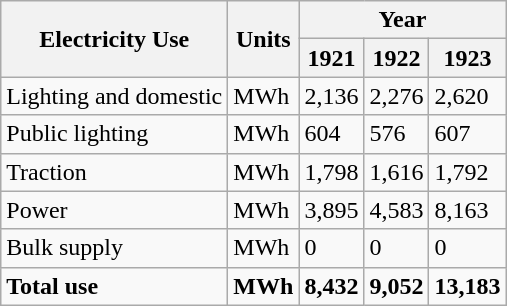<table class="wikitable">
<tr>
<th rowspan="2">Electricity  Use</th>
<th rowspan="2">Units</th>
<th colspan="3">Year</th>
</tr>
<tr>
<th>1921</th>
<th>1922</th>
<th>1923</th>
</tr>
<tr>
<td>Lighting  and domestic</td>
<td>MWh</td>
<td>2,136</td>
<td>2,276</td>
<td>2,620</td>
</tr>
<tr>
<td>Public  lighting</td>
<td>MWh</td>
<td>604</td>
<td>576</td>
<td>607</td>
</tr>
<tr>
<td>Traction</td>
<td>MWh</td>
<td>1,798</td>
<td>1,616</td>
<td>1,792</td>
</tr>
<tr>
<td>Power</td>
<td>MWh</td>
<td>3,895</td>
<td>4,583</td>
<td>8,163</td>
</tr>
<tr>
<td>Bulk  supply</td>
<td>MWh</td>
<td>0</td>
<td>0</td>
<td>0</td>
</tr>
<tr>
<td><strong>Total use</strong></td>
<td><strong>MWh</strong></td>
<td><strong>8,432</strong></td>
<td><strong>9,052</strong></td>
<td><strong>13,183</strong></td>
</tr>
</table>
